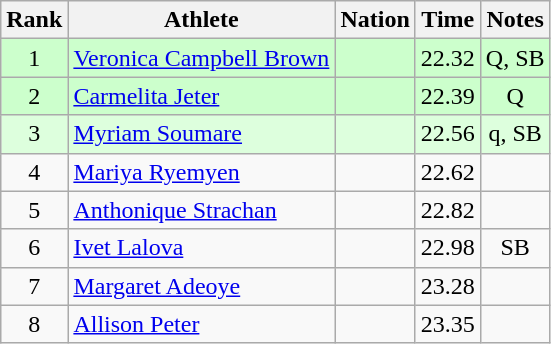<table class="wikitable sortable" style="text-align:center">
<tr>
<th>Rank</th>
<th>Athlete</th>
<th>Nation</th>
<th>Time</th>
<th>Notes</th>
</tr>
<tr bgcolor=#ccffcc>
<td>1</td>
<td align=left><a href='#'>Veronica Campbell Brown</a></td>
<td align=left></td>
<td>22.32</td>
<td>Q, SB</td>
</tr>
<tr bgcolor=#ccffcc>
<td>2</td>
<td align=left><a href='#'>Carmelita Jeter</a></td>
<td align=left></td>
<td>22.39</td>
<td>Q</td>
</tr>
<tr bgcolor=#ddffdd>
<td>3</td>
<td align=left><a href='#'>Myriam Soumare</a></td>
<td align=left></td>
<td>22.56</td>
<td>q, SB</td>
</tr>
<tr>
<td>4</td>
<td align=left><a href='#'>Mariya Ryemyen</a></td>
<td align=left></td>
<td>22.62</td>
<td></td>
</tr>
<tr>
<td>5</td>
<td align=left><a href='#'>Anthonique Strachan</a></td>
<td align=left></td>
<td>22.82</td>
<td></td>
</tr>
<tr>
<td>6</td>
<td align=left><a href='#'>Ivet Lalova</a></td>
<td align=left></td>
<td>22.98</td>
<td>SB</td>
</tr>
<tr>
<td>7</td>
<td align=left><a href='#'>Margaret Adeoye</a></td>
<td align=left></td>
<td>23.28</td>
<td></td>
</tr>
<tr>
<td>8</td>
<td align=left><a href='#'>Allison Peter</a></td>
<td align=left></td>
<td>23.35</td>
<td></td>
</tr>
</table>
